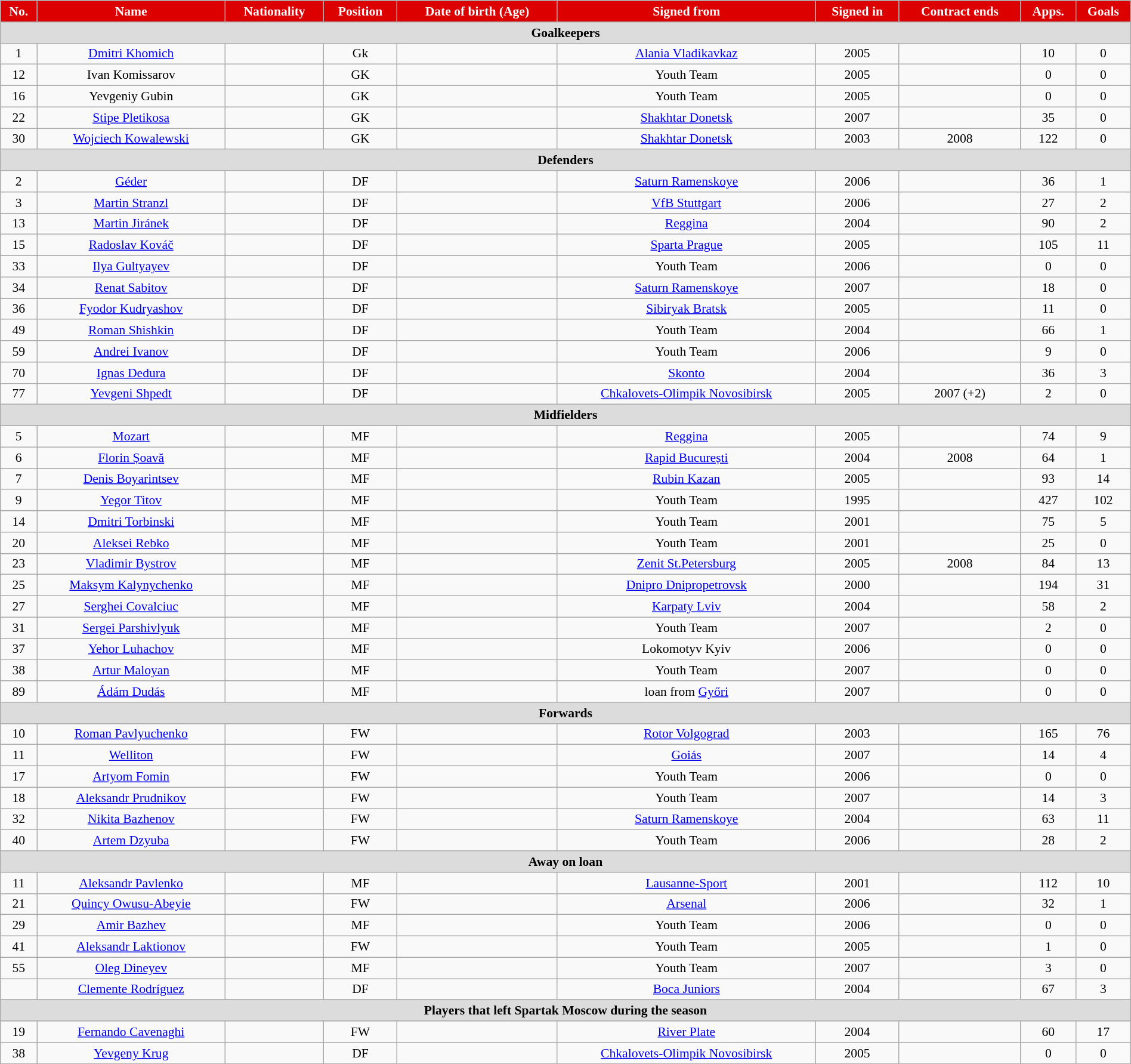<table class="wikitable"  style="text-align:center; font-size:90%; width:100%;">
<tr>
<th style="background:#DD0000; color:white; text-align:center;">No.</th>
<th style="background:#DD0000; color:white; text-align:center;">Name</th>
<th style="background:#DD0000; color:white; text-align:center;">Nationality</th>
<th style="background:#DD0000; color:white; text-align:center;">Position</th>
<th style="background:#DD0000; color:white; text-align:center;">Date of birth (Age)</th>
<th style="background:#DD0000; color:white; text-align:center;">Signed from</th>
<th style="background:#DD0000; color:white; text-align:center;">Signed in</th>
<th style="background:#DD0000; color:white; text-align:center;">Contract ends</th>
<th style="background:#DD0000; color:white; text-align:center;">Apps.</th>
<th style="background:#DD0000; color:white; text-align:center;">Goals</th>
</tr>
<tr>
<th colspan="11"  style="background:#dcdcdc; text-align:center;">Goalkeepers</th>
</tr>
<tr>
<td>1</td>
<td><a href='#'>Dmitri Khomich</a></td>
<td></td>
<td>Gk</td>
<td></td>
<td><a href='#'>Alania Vladikavkaz</a></td>
<td>2005</td>
<td></td>
<td>10</td>
<td>0</td>
</tr>
<tr>
<td>12</td>
<td>Ivan Komissarov</td>
<td></td>
<td>GK</td>
<td></td>
<td>Youth Team</td>
<td>2005</td>
<td></td>
<td>0</td>
<td>0</td>
</tr>
<tr>
<td>16</td>
<td>Yevgeniy Gubin</td>
<td></td>
<td>GK</td>
<td></td>
<td>Youth Team</td>
<td>2005</td>
<td></td>
<td>0</td>
<td>0</td>
</tr>
<tr>
<td>22</td>
<td><a href='#'>Stipe Pletikosa</a></td>
<td></td>
<td>GK</td>
<td></td>
<td><a href='#'>Shakhtar Donetsk</a></td>
<td>2007</td>
<td></td>
<td>35</td>
<td>0</td>
</tr>
<tr>
<td>30</td>
<td><a href='#'>Wojciech Kowalewski</a></td>
<td></td>
<td>GK</td>
<td></td>
<td><a href='#'>Shakhtar Donetsk</a></td>
<td>2003</td>
<td>2008</td>
<td>122</td>
<td>0</td>
</tr>
<tr>
<th colspan="11"  style="background:#dcdcdc; text-align:center;">Defenders</th>
</tr>
<tr>
<td>2</td>
<td><a href='#'>Géder</a></td>
<td></td>
<td>DF</td>
<td></td>
<td><a href='#'>Saturn Ramenskoye</a></td>
<td>2006</td>
<td></td>
<td>36</td>
<td>1</td>
</tr>
<tr>
<td>3</td>
<td><a href='#'>Martin Stranzl</a></td>
<td></td>
<td>DF</td>
<td></td>
<td><a href='#'>VfB Stuttgart</a></td>
<td>2006</td>
<td></td>
<td>27</td>
<td>2</td>
</tr>
<tr>
<td>13</td>
<td><a href='#'>Martin Jiránek</a></td>
<td></td>
<td>DF</td>
<td></td>
<td><a href='#'>Reggina</a></td>
<td>2004</td>
<td></td>
<td>90</td>
<td>2</td>
</tr>
<tr>
<td>15</td>
<td><a href='#'>Radoslav Kováč</a></td>
<td></td>
<td>DF</td>
<td></td>
<td><a href='#'>Sparta Prague</a></td>
<td>2005</td>
<td></td>
<td>105</td>
<td>11</td>
</tr>
<tr>
<td>33</td>
<td><a href='#'>Ilya Gultyayev</a></td>
<td></td>
<td>DF</td>
<td></td>
<td>Youth Team</td>
<td>2006</td>
<td></td>
<td>0</td>
<td>0</td>
</tr>
<tr>
<td>34</td>
<td><a href='#'>Renat Sabitov</a></td>
<td></td>
<td>DF</td>
<td></td>
<td><a href='#'>Saturn Ramenskoye</a></td>
<td>2007</td>
<td></td>
<td>18</td>
<td>0</td>
</tr>
<tr>
<td>36</td>
<td><a href='#'>Fyodor Kudryashov</a></td>
<td></td>
<td>DF</td>
<td></td>
<td><a href='#'>Sibiryak Bratsk</a></td>
<td>2005</td>
<td></td>
<td>11</td>
<td>0</td>
</tr>
<tr>
<td>49</td>
<td><a href='#'>Roman Shishkin</a></td>
<td></td>
<td>DF</td>
<td></td>
<td>Youth Team</td>
<td>2004</td>
<td></td>
<td>66</td>
<td>1</td>
</tr>
<tr>
<td>59</td>
<td><a href='#'>Andrei Ivanov</a></td>
<td></td>
<td>DF</td>
<td></td>
<td>Youth Team</td>
<td>2006</td>
<td></td>
<td>9</td>
<td>0</td>
</tr>
<tr>
<td>70</td>
<td><a href='#'>Ignas Dedura</a></td>
<td></td>
<td>DF</td>
<td></td>
<td><a href='#'>Skonto</a></td>
<td>2004</td>
<td></td>
<td>36</td>
<td>3</td>
</tr>
<tr>
<td>77</td>
<td><a href='#'>Yevgeni Shpedt</a></td>
<td></td>
<td>DF</td>
<td></td>
<td><a href='#'>Chkalovets-Olimpik Novosibirsk</a></td>
<td>2005</td>
<td>2007 (+2) </td>
<td>2</td>
<td>0</td>
</tr>
<tr>
<th colspan="11"  style="background:#dcdcdc; text-align:center;">Midfielders</th>
</tr>
<tr>
<td>5</td>
<td><a href='#'>Mozart</a></td>
<td></td>
<td>MF</td>
<td></td>
<td><a href='#'>Reggina</a></td>
<td>2005</td>
<td></td>
<td>74</td>
<td>9</td>
</tr>
<tr>
<td>6</td>
<td><a href='#'>Florin Șoavă</a></td>
<td></td>
<td>MF</td>
<td></td>
<td><a href='#'>Rapid București</a></td>
<td>2004</td>
<td>2008</td>
<td>64</td>
<td>1</td>
</tr>
<tr>
<td>7</td>
<td><a href='#'>Denis Boyarintsev</a></td>
<td></td>
<td>MF</td>
<td></td>
<td><a href='#'>Rubin Kazan</a></td>
<td>2005</td>
<td></td>
<td>93</td>
<td>14</td>
</tr>
<tr>
<td>9</td>
<td><a href='#'>Yegor Titov</a></td>
<td></td>
<td>MF</td>
<td></td>
<td>Youth Team</td>
<td>1995</td>
<td></td>
<td>427</td>
<td>102</td>
</tr>
<tr>
<td>14</td>
<td><a href='#'>Dmitri Torbinski</a></td>
<td></td>
<td>MF</td>
<td></td>
<td>Youth Team</td>
<td>2001</td>
<td></td>
<td>75</td>
<td>5</td>
</tr>
<tr>
<td>20</td>
<td><a href='#'>Aleksei Rebko</a></td>
<td></td>
<td>MF</td>
<td></td>
<td>Youth Team</td>
<td>2001</td>
<td></td>
<td>25</td>
<td>0</td>
</tr>
<tr>
<td>23</td>
<td><a href='#'>Vladimir Bystrov</a></td>
<td></td>
<td>MF</td>
<td></td>
<td><a href='#'>Zenit St.Petersburg</a></td>
<td>2005</td>
<td>2008</td>
<td>84</td>
<td>13</td>
</tr>
<tr>
<td>25</td>
<td><a href='#'>Maksym Kalynychenko</a></td>
<td></td>
<td>MF</td>
<td></td>
<td><a href='#'>Dnipro Dnipropetrovsk</a></td>
<td>2000</td>
<td></td>
<td>194</td>
<td>31</td>
</tr>
<tr>
<td>27</td>
<td><a href='#'>Serghei Covalciuc</a></td>
<td></td>
<td>MF</td>
<td></td>
<td><a href='#'>Karpaty Lviv</a></td>
<td>2004</td>
<td></td>
<td>58</td>
<td>2</td>
</tr>
<tr>
<td>31</td>
<td><a href='#'>Sergei Parshivlyuk</a></td>
<td></td>
<td>MF</td>
<td></td>
<td>Youth Team</td>
<td>2007</td>
<td></td>
<td>2</td>
<td>0</td>
</tr>
<tr>
<td>37</td>
<td><a href='#'>Yehor Luhachov</a></td>
<td></td>
<td>MF</td>
<td></td>
<td>Lokomotyv Kyiv</td>
<td>2006</td>
<td></td>
<td>0</td>
<td>0</td>
</tr>
<tr>
<td>38</td>
<td><a href='#'>Artur Maloyan</a></td>
<td></td>
<td>MF</td>
<td></td>
<td>Youth Team</td>
<td>2007</td>
<td></td>
<td>0</td>
<td>0</td>
</tr>
<tr>
<td>89</td>
<td><a href='#'>Ádám Dudás</a></td>
<td></td>
<td>MF</td>
<td></td>
<td>loan from <a href='#'>Győri</a></td>
<td>2007</td>
<td></td>
<td>0</td>
<td>0</td>
</tr>
<tr>
<th colspan="11"  style="background:#dcdcdc; text-align:center;">Forwards</th>
</tr>
<tr>
<td>10</td>
<td><a href='#'>Roman Pavlyuchenko</a></td>
<td></td>
<td>FW</td>
<td></td>
<td><a href='#'>Rotor Volgograd</a></td>
<td>2003</td>
<td></td>
<td>165</td>
<td>76</td>
</tr>
<tr>
<td>11</td>
<td><a href='#'>Welliton</a></td>
<td></td>
<td>FW</td>
<td></td>
<td><a href='#'>Goiás</a></td>
<td>2007</td>
<td></td>
<td>14</td>
<td>4</td>
</tr>
<tr>
<td>17</td>
<td><a href='#'>Artyom Fomin</a></td>
<td></td>
<td>FW</td>
<td></td>
<td>Youth Team</td>
<td>2006</td>
<td></td>
<td>0</td>
<td>0</td>
</tr>
<tr>
<td>18</td>
<td><a href='#'>Aleksandr Prudnikov</a></td>
<td></td>
<td>FW</td>
<td></td>
<td>Youth Team</td>
<td>2007</td>
<td></td>
<td>14</td>
<td>3</td>
</tr>
<tr>
<td>32</td>
<td><a href='#'>Nikita Bazhenov</a></td>
<td></td>
<td>FW</td>
<td></td>
<td><a href='#'>Saturn Ramenskoye</a></td>
<td>2004</td>
<td></td>
<td>63</td>
<td>11</td>
</tr>
<tr>
<td>40</td>
<td><a href='#'>Artem Dzyuba</a></td>
<td></td>
<td>FW</td>
<td></td>
<td>Youth Team</td>
<td>2006</td>
<td></td>
<td>28</td>
<td>2</td>
</tr>
<tr>
<th colspan="11"  style="background:#dcdcdc; text-align:center;">Away on loan</th>
</tr>
<tr>
<td>11</td>
<td><a href='#'>Aleksandr Pavlenko</a></td>
<td></td>
<td>MF</td>
<td></td>
<td><a href='#'>Lausanne-Sport</a></td>
<td>2001</td>
<td></td>
<td>112</td>
<td>10</td>
</tr>
<tr>
<td>21</td>
<td><a href='#'>Quincy Owusu-Abeyie</a></td>
<td></td>
<td>FW</td>
<td></td>
<td><a href='#'>Arsenal</a></td>
<td>2006</td>
<td></td>
<td>32</td>
<td>1</td>
</tr>
<tr>
<td>29</td>
<td><a href='#'>Amir Bazhev</a></td>
<td></td>
<td>MF</td>
<td></td>
<td>Youth Team</td>
<td>2006</td>
<td></td>
<td>0</td>
<td>0</td>
</tr>
<tr>
<td>41</td>
<td><a href='#'>Aleksandr Laktionov</a></td>
<td></td>
<td>FW</td>
<td></td>
<td>Youth Team</td>
<td>2005</td>
<td></td>
<td>1</td>
<td>0</td>
</tr>
<tr>
<td>55</td>
<td><a href='#'>Oleg Dineyev</a></td>
<td></td>
<td>MF</td>
<td></td>
<td>Youth Team</td>
<td>2007</td>
<td></td>
<td>3</td>
<td>0</td>
</tr>
<tr>
<td></td>
<td><a href='#'>Clemente Rodríguez</a></td>
<td></td>
<td>DF</td>
<td></td>
<td><a href='#'>Boca Juniors</a></td>
<td>2004</td>
<td></td>
<td>67</td>
<td>3</td>
</tr>
<tr>
<th colspan="11"  style="background:#dcdcdc; text-align:center;">Players that left Spartak Moscow during the season</th>
</tr>
<tr>
<td>19</td>
<td><a href='#'>Fernando Cavenaghi</a></td>
<td></td>
<td>FW</td>
<td></td>
<td><a href='#'>River Plate</a></td>
<td>2004</td>
<td></td>
<td>60</td>
<td>17</td>
</tr>
<tr>
<td>38</td>
<td><a href='#'>Yevgeny Krug</a></td>
<td></td>
<td>DF</td>
<td></td>
<td><a href='#'>Chkalovets-Olimpik Novosibirsk</a></td>
<td>2005</td>
<td></td>
<td>0</td>
<td>0</td>
</tr>
</table>
